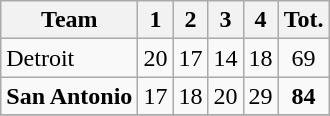<table class="wikitable">
<tr>
<th align=left>Team</th>
<th>1</th>
<th>2</th>
<th>3</th>
<th>4</th>
<th>Tot.</th>
</tr>
<tr style="text-align:center;">
<td align=left>Detroit</td>
<td>20</td>
<td>17</td>
<td>14</td>
<td>18</td>
<td>69</td>
</tr>
<tr style="text-align:center;">
<td align=left><strong>San Antonio</strong></td>
<td>17</td>
<td>18</td>
<td>20</td>
<td>29</td>
<td><strong>84</strong></td>
</tr>
<tr style="text-align:center;">
</tr>
</table>
